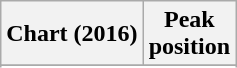<table class="wikitable sortable plainrowheaders">
<tr>
<th scope="col">Chart (2016)</th>
<th scope="col">Peak<br>position</th>
</tr>
<tr>
</tr>
<tr>
</tr>
<tr>
</tr>
</table>
